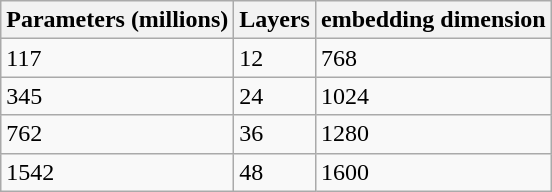<table class="wikitable">
<tr>
<th>Parameters (millions)</th>
<th>Layers</th>
<th>embedding dimension</th>
</tr>
<tr>
<td>117</td>
<td>12</td>
<td>768</td>
</tr>
<tr>
<td>345</td>
<td>24</td>
<td>1024</td>
</tr>
<tr>
<td>762</td>
<td>36</td>
<td>1280</td>
</tr>
<tr>
<td>1542</td>
<td>48</td>
<td>1600</td>
</tr>
</table>
